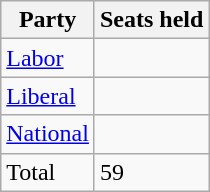<table class="wikitable">
<tr>
<th>Party</th>
<th colspan=2>Seats held</th>
</tr>
<tr>
<td><a href='#'>Labor</a></td>
<td align=center></td>
</tr>
<tr>
<td><a href='#'>Liberal</a></td>
<td align=center></td>
</tr>
<tr>
<td><a href='#'>National</a></td>
<td align=center></td>
</tr>
<tr>
<td>Total</td>
<td>59</td>
</tr>
</table>
